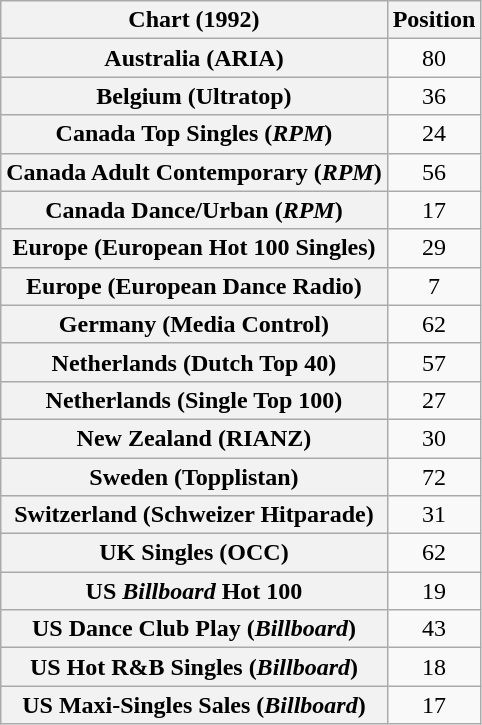<table class="wikitable sortable plainrowheaders" style="text-align:center">
<tr>
<th scope="col">Chart (1992)</th>
<th scope="col">Position</th>
</tr>
<tr>
<th scope="row">Australia (ARIA)</th>
<td>80</td>
</tr>
<tr>
<th scope="row">Belgium (Ultratop)</th>
<td>36</td>
</tr>
<tr>
<th scope="row">Canada Top Singles (<em>RPM</em>)</th>
<td>24</td>
</tr>
<tr>
<th scope="row">Canada Adult Contemporary (<em>RPM</em>)</th>
<td>56</td>
</tr>
<tr>
<th scope="row">Canada Dance/Urban (<em>RPM</em>)</th>
<td>17</td>
</tr>
<tr>
<th scope="row">Europe (European Hot 100 Singles)</th>
<td>29</td>
</tr>
<tr>
<th scope="row">Europe (European Dance Radio)</th>
<td>7</td>
</tr>
<tr>
<th scope="row">Germany (Media Control)</th>
<td>62</td>
</tr>
<tr>
<th scope="row">Netherlands (Dutch Top 40)</th>
<td>57</td>
</tr>
<tr>
<th scope="row">Netherlands (Single Top 100)</th>
<td>27</td>
</tr>
<tr>
<th scope="row">New Zealand (RIANZ)</th>
<td>30</td>
</tr>
<tr>
<th scope="row">Sweden (Topplistan)</th>
<td>72</td>
</tr>
<tr>
<th scope="row">Switzerland (Schweizer Hitparade)</th>
<td>31</td>
</tr>
<tr>
<th scope="row">UK Singles (OCC)</th>
<td>62</td>
</tr>
<tr>
<th scope="row">US <em>Billboard</em> Hot 100</th>
<td>19</td>
</tr>
<tr>
<th scope="row">US Dance Club Play (<em>Billboard</em>)</th>
<td>43</td>
</tr>
<tr>
<th scope="row">US Hot R&B Singles (<em>Billboard</em>)</th>
<td>18</td>
</tr>
<tr>
<th scope="row">US Maxi-Singles Sales (<em>Billboard</em>)</th>
<td>17</td>
</tr>
</table>
